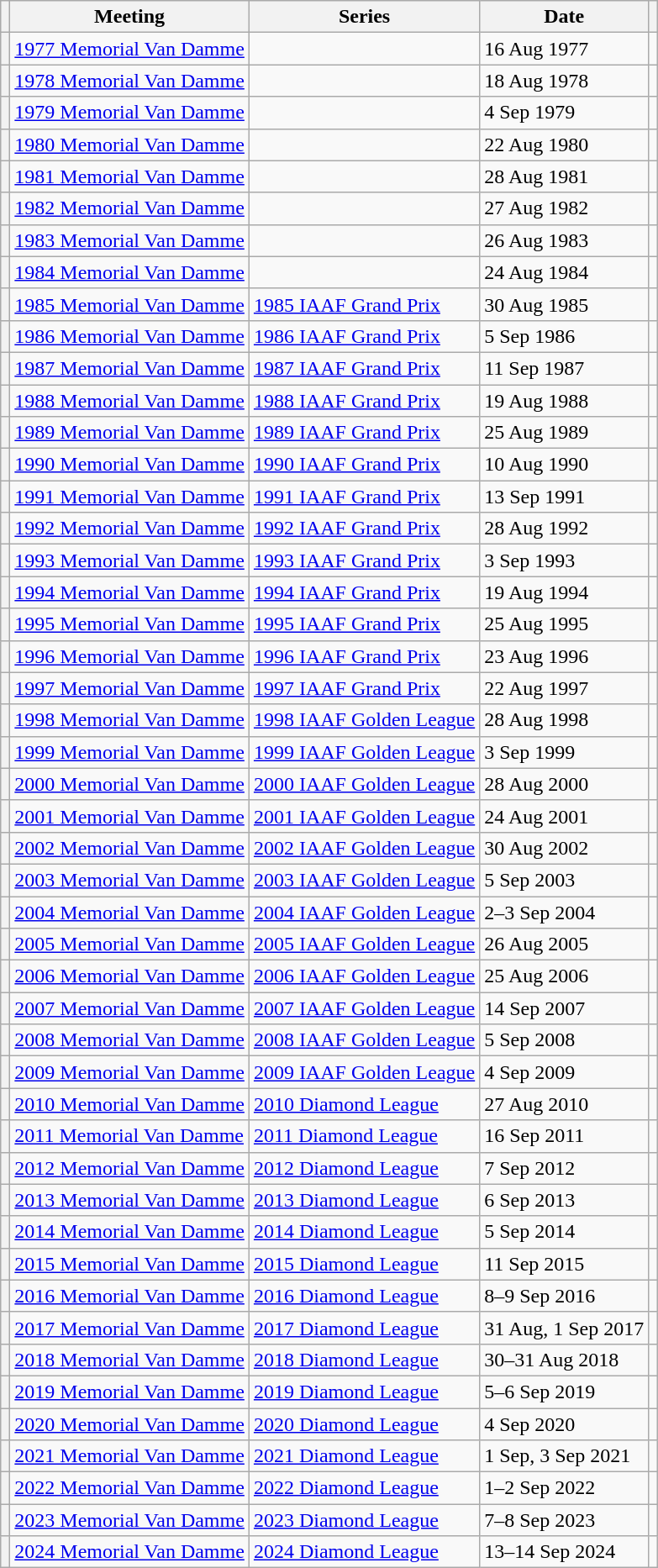<table class="wikitable plainrowheaders sticky-header defaultleft col4right">
<tr>
<th scope="col"></th>
<th scope="col">Meeting</th>
<th scope="col">Series</th>
<th scope="col">Date</th>
<th scope="col"></th>
</tr>
<tr>
<th scope="row"></th>
<td><a href='#'>1977 Memorial Van Damme</a></td>
<td></td>
<td>16 Aug 1977</td>
<td></td>
</tr>
<tr>
<th scope="row"></th>
<td><a href='#'>1978 Memorial Van Damme</a></td>
<td></td>
<td>18 Aug 1978</td>
<td></td>
</tr>
<tr>
<th scope="row"></th>
<td><a href='#'>1979 Memorial Van Damme</a></td>
<td></td>
<td>4 Sep 1979</td>
<td></td>
</tr>
<tr>
<th scope="row"></th>
<td><a href='#'>1980 Memorial Van Damme</a></td>
<td></td>
<td>22 Aug 1980</td>
<td></td>
</tr>
<tr>
<th scope="row"></th>
<td><a href='#'>1981 Memorial Van Damme</a></td>
<td></td>
<td>28 Aug 1981</td>
<td></td>
</tr>
<tr>
<th scope="row"></th>
<td><a href='#'>1982 Memorial Van Damme</a></td>
<td></td>
<td>27 Aug 1982</td>
<td></td>
</tr>
<tr>
<th scope="row"></th>
<td><a href='#'>1983 Memorial Van Damme</a></td>
<td></td>
<td>26 Aug 1983</td>
<td></td>
</tr>
<tr>
<th scope="row"></th>
<td><a href='#'>1984 Memorial Van Damme</a></td>
<td></td>
<td>24 Aug 1984</td>
<td></td>
</tr>
<tr>
<th scope="row"></th>
<td><a href='#'>1985 Memorial Van Damme</a></td>
<td><a href='#'>1985 IAAF Grand Prix</a></td>
<td>30 Aug 1985</td>
<td></td>
</tr>
<tr>
<th scope="row"></th>
<td><a href='#'>1986 Memorial Van Damme</a></td>
<td><a href='#'>1986 IAAF Grand Prix</a></td>
<td>5 Sep 1986</td>
<td></td>
</tr>
<tr>
<th scope="row"></th>
<td><a href='#'>1987 Memorial Van Damme</a></td>
<td><a href='#'>1987 IAAF Grand Prix</a></td>
<td>11 Sep 1987</td>
<td></td>
</tr>
<tr>
<th scope="row"></th>
<td><a href='#'>1988 Memorial Van Damme</a></td>
<td><a href='#'>1988 IAAF Grand Prix</a></td>
<td>19 Aug 1988</td>
<td></td>
</tr>
<tr>
<th scope="row"></th>
<td><a href='#'>1989 Memorial Van Damme</a></td>
<td><a href='#'>1989 IAAF Grand Prix</a></td>
<td>25 Aug 1989</td>
<td></td>
</tr>
<tr>
<th scope="row"></th>
<td><a href='#'>1990 Memorial Van Damme</a></td>
<td><a href='#'>1990 IAAF Grand Prix</a></td>
<td>10 Aug 1990</td>
<td></td>
</tr>
<tr>
<th scope="row"></th>
<td><a href='#'>1991 Memorial Van Damme</a></td>
<td><a href='#'>1991 IAAF Grand Prix</a></td>
<td>13 Sep 1991</td>
<td></td>
</tr>
<tr>
<th scope="row"></th>
<td><a href='#'>1992 Memorial Van Damme</a></td>
<td><a href='#'>1992 IAAF Grand Prix</a></td>
<td>28 Aug 1992</td>
<td></td>
</tr>
<tr>
<th scope="row"></th>
<td><a href='#'>1993 Memorial Van Damme</a></td>
<td><a href='#'>1993 IAAF Grand Prix</a></td>
<td>3 Sep 1993</td>
<td></td>
</tr>
<tr>
<th scope="row"></th>
<td><a href='#'>1994 Memorial Van Damme</a></td>
<td><a href='#'>1994 IAAF Grand Prix</a></td>
<td>19 Aug 1994</td>
<td></td>
</tr>
<tr>
<th scope="row"></th>
<td><a href='#'>1995 Memorial Van Damme</a></td>
<td><a href='#'>1995 IAAF Grand Prix</a></td>
<td>25 Aug 1995</td>
<td></td>
</tr>
<tr>
<th scope="row"></th>
<td><a href='#'>1996 Memorial Van Damme</a></td>
<td><a href='#'>1996 IAAF Grand Prix</a></td>
<td>23 Aug 1996</td>
<td></td>
</tr>
<tr>
<th scope="row"></th>
<td><a href='#'>1997 Memorial Van Damme</a></td>
<td><a href='#'>1997 IAAF Grand Prix</a></td>
<td>22 Aug 1997</td>
<td></td>
</tr>
<tr>
<th scope="row"></th>
<td><a href='#'>1998 Memorial Van Damme</a></td>
<td><a href='#'>1998 IAAF Golden League</a></td>
<td>28 Aug 1998</td>
<td></td>
</tr>
<tr>
<th scope="row"></th>
<td><a href='#'>1999 Memorial Van Damme</a></td>
<td><a href='#'>1999 IAAF Golden League</a></td>
<td>3 Sep 1999</td>
<td></td>
</tr>
<tr>
<th scope="row"></th>
<td><a href='#'>2000 Memorial Van Damme</a></td>
<td><a href='#'>2000 IAAF Golden League</a></td>
<td>28 Aug 2000</td>
<td></td>
</tr>
<tr>
<th scope="row"></th>
<td><a href='#'>2001 Memorial Van Damme</a></td>
<td><a href='#'>2001 IAAF Golden League</a></td>
<td>24 Aug 2001</td>
<td></td>
</tr>
<tr>
<th scope="row"></th>
<td><a href='#'>2002 Memorial Van Damme</a></td>
<td><a href='#'>2002 IAAF Golden League</a></td>
<td>30 Aug 2002</td>
<td></td>
</tr>
<tr>
<th scope="row"></th>
<td><a href='#'>2003 Memorial Van Damme</a></td>
<td><a href='#'>2003 IAAF Golden League</a></td>
<td>5 Sep 2003</td>
<td></td>
</tr>
<tr>
<th scope="row"></th>
<td><a href='#'>2004 Memorial Van Damme</a></td>
<td><a href='#'>2004 IAAF Golden League</a></td>
<td>2–3 Sep 2004</td>
<td></td>
</tr>
<tr>
<th scope="row"></th>
<td><a href='#'>2005 Memorial Van Damme</a></td>
<td><a href='#'>2005 IAAF Golden League</a></td>
<td>26 Aug 2005</td>
<td></td>
</tr>
<tr>
<th scope="row"></th>
<td><a href='#'>2006 Memorial Van Damme</a></td>
<td><a href='#'>2006 IAAF Golden League</a></td>
<td>25 Aug 2006</td>
<td></td>
</tr>
<tr>
<th scope="row"></th>
<td><a href='#'>2007 Memorial Van Damme</a></td>
<td><a href='#'>2007 IAAF Golden League</a></td>
<td>14 Sep 2007</td>
<td></td>
</tr>
<tr>
<th scope="row"></th>
<td><a href='#'>2008 Memorial Van Damme</a></td>
<td><a href='#'>2008 IAAF Golden League</a></td>
<td>5 Sep 2008</td>
<td></td>
</tr>
<tr>
<th scope="row"></th>
<td><a href='#'>2009 Memorial Van Damme</a></td>
<td><a href='#'>2009 IAAF Golden League</a></td>
<td>4 Sep 2009</td>
<td></td>
</tr>
<tr>
<th scope="row"></th>
<td><a href='#'>2010 Memorial Van Damme</a></td>
<td><a href='#'>2010 Diamond League</a></td>
<td>27 Aug 2010</td>
<td></td>
</tr>
<tr>
<th scope="row"></th>
<td><a href='#'>2011 Memorial Van Damme</a></td>
<td><a href='#'>2011 Diamond League</a></td>
<td>16 Sep 2011</td>
<td></td>
</tr>
<tr>
<th scope="row"></th>
<td><a href='#'>2012 Memorial Van Damme</a></td>
<td><a href='#'>2012 Diamond League</a></td>
<td>7 Sep 2012</td>
<td></td>
</tr>
<tr>
<th scope="row"></th>
<td><a href='#'>2013 Memorial Van Damme</a></td>
<td><a href='#'>2013 Diamond League</a></td>
<td>6 Sep 2013</td>
<td></td>
</tr>
<tr>
<th scope="row"></th>
<td><a href='#'>2014 Memorial Van Damme</a></td>
<td><a href='#'>2014 Diamond League</a></td>
<td>5 Sep 2014</td>
<td></td>
</tr>
<tr>
<th scope="row"></th>
<td><a href='#'>2015 Memorial Van Damme</a></td>
<td><a href='#'>2015 Diamond League</a></td>
<td>11 Sep 2015</td>
<td></td>
</tr>
<tr>
<th scope="row"></th>
<td><a href='#'>2016 Memorial Van Damme</a></td>
<td><a href='#'>2016 Diamond League</a></td>
<td>8–9 Sep 2016</td>
<td></td>
</tr>
<tr>
<th scope="row"></th>
<td><a href='#'>2017 Memorial Van Damme</a></td>
<td><a href='#'>2017 Diamond League</a></td>
<td>31 Aug, 1 Sep 2017</td>
<td></td>
</tr>
<tr>
<th scope="row"></th>
<td><a href='#'>2018 Memorial Van Damme</a></td>
<td><a href='#'>2018 Diamond League</a></td>
<td>30–31 Aug 2018</td>
<td></td>
</tr>
<tr>
<th scope="row"></th>
<td><a href='#'>2019 Memorial Van Damme</a></td>
<td><a href='#'>2019 Diamond League</a></td>
<td>5–6 Sep 2019</td>
<td></td>
</tr>
<tr>
<th scope="row"></th>
<td><a href='#'>2020 Memorial Van Damme</a></td>
<td><a href='#'>2020 Diamond League</a></td>
<td>4 Sep 2020</td>
<td></td>
</tr>
<tr>
<th scope="row"></th>
<td><a href='#'>2021 Memorial Van Damme</a></td>
<td><a href='#'>2021 Diamond League</a></td>
<td>1 Sep, 3 Sep 2021</td>
<td></td>
</tr>
<tr>
<th scope="row"></th>
<td><a href='#'>2022 Memorial Van Damme</a></td>
<td><a href='#'>2022 Diamond League</a></td>
<td>1–2 Sep 2022</td>
<td></td>
</tr>
<tr>
<th scope="row"></th>
<td><a href='#'>2023 Memorial Van Damme</a></td>
<td><a href='#'>2023 Diamond League</a></td>
<td>7–8 Sep 2023</td>
<td></td>
</tr>
<tr>
<th scope="row"></th>
<td><a href='#'>2024 Memorial Van Damme</a></td>
<td><a href='#'>2024 Diamond League</a></td>
<td>13–14 Sep 2024</td>
<td></td>
</tr>
</table>
